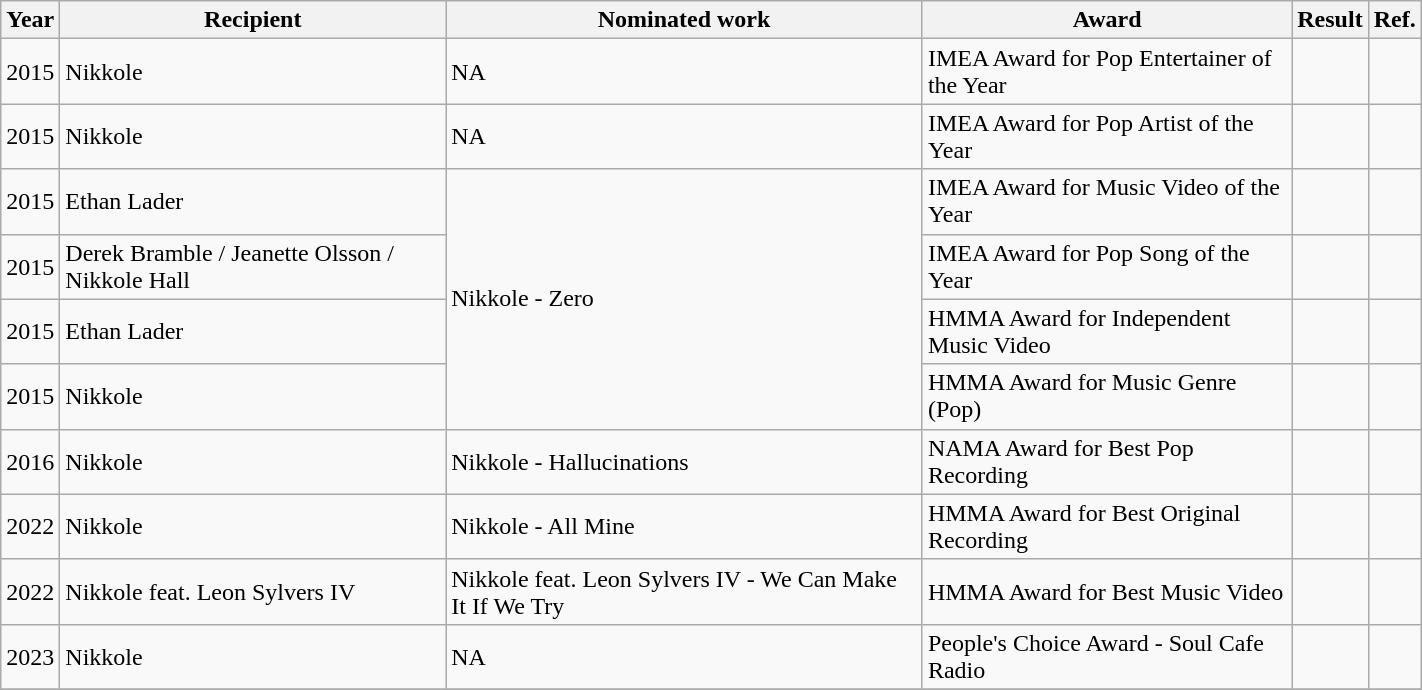<table class="wikitable" width="75%">
<tr>
<th>Year</th>
<th>Recipient</th>
<th>Nominated work</th>
<th>Award</th>
<th>Result</th>
<th width:"5%">Ref.</th>
</tr>
<tr>
<td style="text-align:center;">2015</td>
<td>Nikkole</td>
<td>NA</td>
<td>IMEA Award for Pop Entertainer of the Year</td>
<td></td>
<td></td>
</tr>
<tr>
<td style="text-align:center;">2015</td>
<td>Nikkole</td>
<td>NA</td>
<td>IMEA Award for Pop Artist of the Year</td>
<td></td>
<td></td>
</tr>
<tr>
<td style="text-align:center;">2015</td>
<td>Ethan Lader</td>
<td rowspan="4">Nikkole - Zero</td>
<td>IMEA Award for Music Video of the Year</td>
<td></td>
<td></td>
</tr>
<tr>
<td style="text-align:center;">2015</td>
<td>Derek Bramble / Jeanette Olsson / Nikkole Hall</td>
<td>IMEA Award for Pop Song of the Year</td>
<td></td>
<td></td>
</tr>
<tr>
<td style="text-align:center;">2015</td>
<td>Ethan Lader</td>
<td>HMMA Award for Independent Music Video</td>
<td></td>
<td></td>
</tr>
<tr>
<td style="text-align:center;">2015</td>
<td>Nikkole</td>
<td>HMMA Award for Music Genre (Pop)</td>
<td></td>
<td></td>
</tr>
<tr>
<td style="text-align:center;">2016</td>
<td>Nikkole</td>
<td>Nikkole - Hallucinations</td>
<td>NAMA Award for Best Pop Recording</td>
<td></td>
<td></td>
</tr>
<tr>
<td style="text-align:center;">2022</td>
<td>Nikkole</td>
<td>Nikkole - All Mine</td>
<td>HMMA Award for Best Original Recording</td>
<td></td>
<td></td>
</tr>
<tr>
<td style="text-align:center;">2022</td>
<td>Nikkole feat. Leon Sylvers IV</td>
<td>Nikkole feat. Leon Sylvers IV - We Can Make It If We Try</td>
<td>HMMA Award for Best Music Video</td>
<td></td>
<td></td>
</tr>
<tr>
<td style="text-align:center;">2023</td>
<td>Nikkole</td>
<td>NA</td>
<td>People's Choice Award - Soul Cafe Radio</td>
<td></td>
<td></td>
</tr>
<tr>
</tr>
</table>
